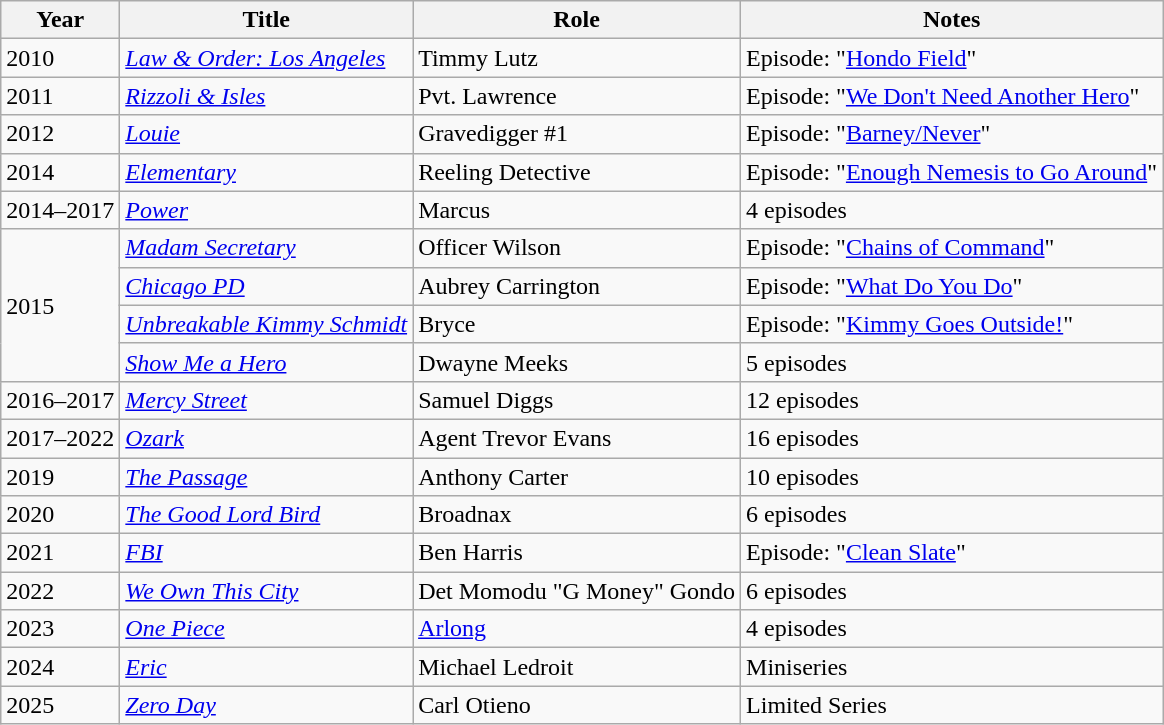<table class="wikitable sortable">
<tr>
<th>Year</th>
<th>Title</th>
<th>Role</th>
<th class="unsortable">Notes</th>
</tr>
<tr>
<td>2010</td>
<td><a href='#'><em>Law & Order: Los Angeles</em></a></td>
<td>Timmy Lutz</td>
<td>Episode: "<a href='#'>Hondo Field</a>"</td>
</tr>
<tr>
<td>2011</td>
<td><em><a href='#'>Rizzoli & Isles</a></em></td>
<td>Pvt. Lawrence</td>
<td>Episode: "<a href='#'>We Don't Need Another Hero</a>"</td>
</tr>
<tr>
<td>2012</td>
<td><a href='#'><em>Louie</em></a></td>
<td>Gravedigger #1</td>
<td>Episode: "<a href='#'>Barney/Never</a>"</td>
</tr>
<tr>
<td>2014</td>
<td><a href='#'><em>Elementary</em></a></td>
<td>Reeling Detective</td>
<td>Episode: "<a href='#'>Enough Nemesis to Go Around</a>"</td>
</tr>
<tr>
<td>2014–2017</td>
<td><a href='#'><em>Power</em></a></td>
<td>Marcus</td>
<td>4 episodes</td>
</tr>
<tr>
<td rowspan="4">2015</td>
<td><a href='#'><em>Madam Secretary</em></a></td>
<td>Officer Wilson</td>
<td>Episode: "<a href='#'>Chains of Command</a>"</td>
</tr>
<tr>
<td><a href='#'><em>Chicago PD</em></a></td>
<td>Aubrey Carrington</td>
<td>Episode: "<a href='#'>What Do You Do</a>"</td>
</tr>
<tr>
<td><em><a href='#'>Unbreakable Kimmy Schmidt</a></em></td>
<td>Bryce</td>
<td>Episode: "<a href='#'>Kimmy Goes Outside!</a>"</td>
</tr>
<tr>
<td><em><a href='#'>Show Me a Hero</a></em></td>
<td>Dwayne Meeks</td>
<td>5 episodes</td>
</tr>
<tr>
<td>2016–2017</td>
<td><a href='#'><em>Mercy Street</em></a></td>
<td>Samuel Diggs</td>
<td>12 episodes</td>
</tr>
<tr>
<td>2017–2022</td>
<td><a href='#'><em>Ozark</em></a></td>
<td>Agent Trevor Evans</td>
<td>16 episodes</td>
</tr>
<tr>
<td>2019</td>
<td><a href='#'><em>The Passage</em></a></td>
<td>Anthony Carter</td>
<td>10 episodes</td>
</tr>
<tr>
<td>2020</td>
<td><em><a href='#'>The Good Lord Bird</a></em></td>
<td>Broadnax</td>
<td>6 episodes</td>
</tr>
<tr>
<td>2021</td>
<td><em><a href='#'>FBI</a></em></td>
<td>Ben Harris</td>
<td>Episode: "<a href='#'>Clean Slate</a>"</td>
</tr>
<tr>
<td>2022</td>
<td><em><a href='#'>We Own This City</a></em></td>
<td>Det Momodu "G Money" Gondo</td>
<td>6 episodes</td>
</tr>
<tr>
<td>2023</td>
<td><em><a href='#'>One Piece</a></em></td>
<td><a href='#'>Arlong</a></td>
<td>4 episodes</td>
</tr>
<tr>
<td>2024</td>
<td><em><a href='#'>Eric</a></em></td>
<td>Michael Ledroit</td>
<td>Miniseries</td>
</tr>
<tr>
<td>2025</td>
<td><em><a href='#'>Zero Day</a></em></td>
<td>Carl Otieno</td>
<td>Limited Series</td>
</tr>
</table>
